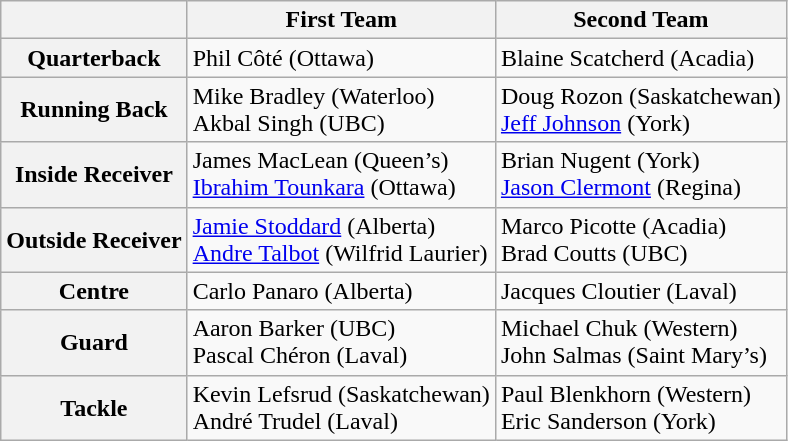<table class="wikitable">
<tr>
<th></th>
<th>First Team</th>
<th>Second Team</th>
</tr>
<tr>
<th>Quarterback</th>
<td>Phil Côté (Ottawa)</td>
<td>Blaine Scatcherd (Acadia)</td>
</tr>
<tr>
<th>Running Back</th>
<td>Mike Bradley (Waterloo)<br>Akbal Singh (UBC)</td>
<td>Doug Rozon (Saskatchewan)<br><a href='#'>Jeff Johnson</a> (York)</td>
</tr>
<tr>
<th>Inside Receiver</th>
<td>James MacLean (Queen’s)<br><a href='#'>Ibrahim Tounkara</a> (Ottawa)</td>
<td>Brian Nugent (York)<br><a href='#'>Jason Clermont</a> (Regina)</td>
</tr>
<tr>
<th>Outside Receiver</th>
<td><a href='#'>Jamie Stoddard</a> (Alberta)<br><a href='#'>Andre Talbot</a> (Wilfrid Laurier)</td>
<td>Marco Picotte (Acadia)<br>Brad Coutts (UBC)</td>
</tr>
<tr>
<th>Centre</th>
<td>Carlo Panaro (Alberta)</td>
<td>Jacques Cloutier (Laval)</td>
</tr>
<tr>
<th>Guard</th>
<td>Aaron Barker (UBC)<br>Pascal Chéron (Laval)</td>
<td>Michael Chuk (Western)<br>John Salmas (Saint Mary’s)</td>
</tr>
<tr>
<th>Tackle</th>
<td>Kevin Lefsrud (Saskatchewan)<br>André Trudel (Laval)</td>
<td>Paul Blenkhorn (Western)<br>Eric Sanderson (York)</td>
</tr>
</table>
